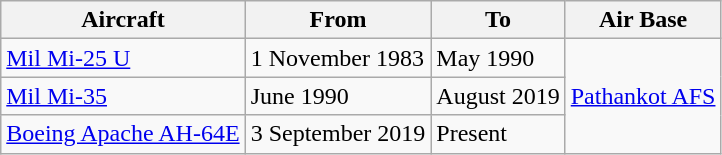<table class="wikitable">
<tr>
<th>Aircraft</th>
<th>From</th>
<th>To</th>
<th>Air Base</th>
</tr>
<tr>
<td><a href='#'>Mil Mi-25 U</a></td>
<td>1 November 1983</td>
<td>May 1990</td>
<td rowspan='3'><a href='#'>Pathankot AFS</a></td>
</tr>
<tr>
<td><a href='#'>Mil Mi-35</a></td>
<td>June 1990</td>
<td>August 2019</td>
</tr>
<tr>
<td><a href='#'>Boeing Apache AH-64E</a></td>
<td>3 September 2019</td>
<td>Present</td>
</tr>
</table>
